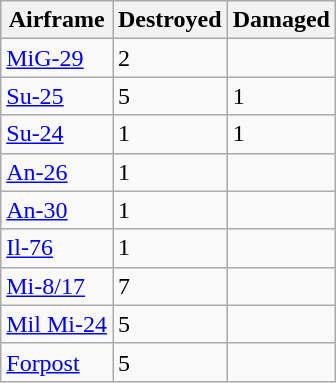<table class="wikitable sortable">
<tr>
<th>Airframe</th>
<th data-sort-type="number">Destroyed</th>
<th>Damaged</th>
</tr>
<tr>
<td><a href='#'>MiG-29</a></td>
<td>2 </td>
<td></td>
</tr>
<tr>
<td><a href='#'>Su-25</a></td>
<td>5 </td>
<td>1 </td>
</tr>
<tr>
<td><a href='#'>Su-24</a></td>
<td>1 </td>
<td>1 </td>
</tr>
<tr>
<td><a href='#'>An-26</a></td>
<td>1 </td>
<td></td>
</tr>
<tr>
<td><a href='#'>An-30</a></td>
<td>1 </td>
<td></td>
</tr>
<tr>
<td><a href='#'>Il-76</a></td>
<td>1 </td>
<td></td>
</tr>
<tr>
<td><a href='#'>Mi-8/17</a></td>
<td>7 </td>
<td></td>
</tr>
<tr>
<td><a href='#'>Mil Mi-24</a></td>
<td>5 </td>
<td></td>
</tr>
<tr>
<td><a href='#'>Forpost</a></td>
<td>5 </td>
<td></td>
</tr>
</table>
